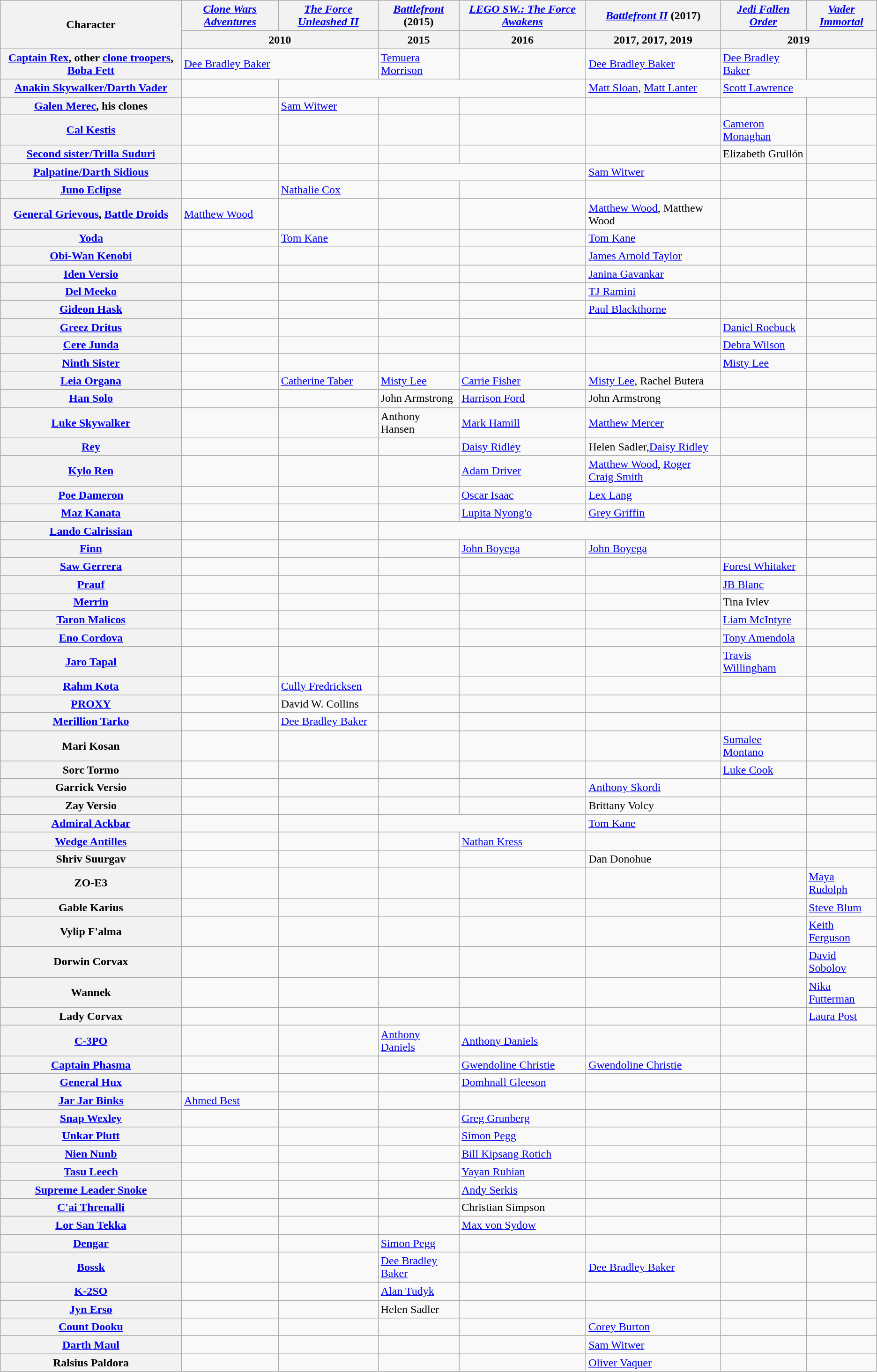<table class="wikitable">
<tr>
<th rowspan="2">Character</th>
<th><em><a href='#'>Clone Wars Adventures</a></em></th>
<th><a href='#'><em>The Force Unleashed II</em></a></th>
<th><a href='#'><em>Battlefront</em></a> (2015)</th>
<th><a href='#'><em>LEGO SW.: The Force Awakens</em></a></th>
<th><em><a href='#'>Battlefront II</a></em> (2017)<em></em></th>
<th><em><a href='#'>Jedi Fallen Order</a></em></th>
<th><em><a href='#'>Vader Immortal</a></em></th>
</tr>
<tr>
<th colspan="2">2010</th>
<th>2015</th>
<th>2016</th>
<th>2017, 2017,<em></em> 2019<em></em></th>
<th colspan="2">2019</th>
</tr>
<tr>
<th><a href='#'>Captain Rex</a>, other <a href='#'>clone troopers</a>, <a href='#'>Boba Fett</a></th>
<td colspan="2"><a href='#'>Dee Bradley Baker</a></td>
<td><a href='#'>Temuera Morrison</a></td>
<td></td>
<td><a href='#'>Dee Bradley Baker</a></td>
<td><a href='#'>Dee Bradley Baker</a></td>
<td></td>
</tr>
<tr>
<th><a href='#'>Anakin Skywalker/Darth Vader</a></th>
<td></td>
<td colspan="3"></td>
<td><a href='#'>Matt Sloan</a>, <a href='#'>Matt Lanter</a><em></em></td>
<td colspan="2"><a href='#'>Scott Lawrence</a></td>
</tr>
<tr>
<th><a href='#'>Galen Merec</a>, his clones</th>
<td></td>
<td><a href='#'>Sam Witwer</a></td>
<td></td>
<td></td>
<td></td>
<td></td>
<td></td>
</tr>
<tr>
<th><a href='#'>Cal Kestis</a></th>
<td></td>
<td></td>
<td></td>
<td></td>
<td></td>
<td><a href='#'>Cameron Monaghan</a><em></em></td>
<td></td>
</tr>
<tr>
<th><a href='#'>Second sister/Trilla Suduri</a></th>
<td></td>
<td></td>
<td></td>
<td></td>
<td></td>
<td>Elizabeth Grullón</td>
<td></td>
</tr>
<tr>
<th><a href='#'>Palpatine/Darth Sidious</a></th>
<td></td>
<td></td>
<td colspan="2"></td>
<td><a href='#'>Sam Witwer</a></td>
<td></td>
<td></td>
</tr>
<tr>
<th><a href='#'>Juno Eclipse</a></th>
<td></td>
<td><a href='#'>Nathalie Cox</a></td>
<td></td>
<td></td>
<td></td>
<td></td>
<td></td>
</tr>
<tr>
<th><a href='#'>General Grievous</a>, <a href='#'>Battle Droids</a></th>
<td><a href='#'>Matthew Wood</a></td>
<td></td>
<td></td>
<td></td>
<td><a href='#'>Matthew Wood</a>, Matthew Wood<em></em></td>
<td></td>
<td></td>
</tr>
<tr>
<th><a href='#'>Yoda</a></th>
<td></td>
<td><a href='#'>Tom Kane</a></td>
<td></td>
<td></td>
<td><a href='#'>Tom Kane</a></td>
<td></td>
<td></td>
</tr>
<tr>
<th><a href='#'>Obi-Wan Kenobi</a></th>
<td></td>
<td></td>
<td></td>
<td></td>
<td><a href='#'>James Arnold Taylor</a><em></em></td>
<td></td>
<td></td>
</tr>
<tr>
<th scope="row"><a href='#'>Iden Versio</a></th>
<td></td>
<td></td>
<td></td>
<td></td>
<td><a href='#'>Janina Gavankar</a></td>
<td></td>
<td></td>
</tr>
<tr>
<th><a href='#'>Del Meeko</a></th>
<td></td>
<td></td>
<td></td>
<td></td>
<td><a href='#'>TJ Ramini</a></td>
<td></td>
<td></td>
</tr>
<tr>
<th><a href='#'>Gideon Hask</a></th>
<td></td>
<td></td>
<td></td>
<td></td>
<td><a href='#'>Paul Blackthorne</a></td>
<td></td>
<td></td>
</tr>
<tr>
<th><a href='#'>Greez Dritus</a></th>
<td></td>
<td></td>
<td></td>
<td></td>
<td></td>
<td><a href='#'>Daniel Roebuck</a></td>
<td></td>
</tr>
<tr>
<th><a href='#'>Cere Junda</a></th>
<td></td>
<td></td>
<td></td>
<td></td>
<td></td>
<td><a href='#'>Debra Wilson</a></td>
<td></td>
</tr>
<tr>
<th><a href='#'>Ninth Sister</a></th>
<td></td>
<td></td>
<td></td>
<td></td>
<td></td>
<td><a href='#'>Misty Lee</a></td>
<td></td>
</tr>
<tr>
<th><a href='#'>Leia Organa</a></th>
<td></td>
<td><a href='#'>Catherine Taber</a></td>
<td><a href='#'>Misty Lee</a></td>
<td><a href='#'>Carrie Fisher</a></td>
<td><a href='#'>Misty Lee</a>, Rachel Butera<strong><em></em></strong></td>
<td></td>
<td></td>
</tr>
<tr>
<th><a href='#'>Han Solo</a></th>
<td></td>
<td></td>
<td>John Armstrong</td>
<td><a href='#'>Harrison Ford</a></td>
<td>John Armstrong</td>
<td></td>
<td></td>
</tr>
<tr>
<th><a href='#'>Luke Skywalker</a></th>
<td></td>
<td></td>
<td>Anthony Hansen</td>
<td><a href='#'>Mark Hamill</a></td>
<td><a href='#'>Matthew Mercer</a></td>
<td></td>
<td></td>
</tr>
<tr>
<th><a href='#'>Rey</a></th>
<td></td>
<td></td>
<td></td>
<td><a href='#'>Daisy Ridley</a></td>
<td>Helen Sadler,<a href='#'>Daisy Ridley</a></td>
<td></td>
<td></td>
</tr>
<tr>
<th><a href='#'>Kylo Ren</a></th>
<td></td>
<td></td>
<td></td>
<td><a href='#'>Adam Driver</a></td>
<td><a href='#'>Matthew Wood</a>, <a href='#'>Roger Craig Smith</a></td>
<td></td>
<td></td>
</tr>
<tr>
<th><a href='#'>Poe Dameron</a></th>
<td></td>
<td></td>
<td></td>
<td><a href='#'>Oscar Isaac</a></td>
<td><a href='#'>Lex Lang</a><strong></strong></td>
<td></td>
<td></td>
</tr>
<tr>
<th><a href='#'>Maz Kanata</a></th>
<td></td>
<td></td>
<td></td>
<td><a href='#'>Lupita Nyong'o</a></td>
<td><a href='#'>Grey Griffin</a></td>
<td></td>
<td></td>
</tr>
<tr>
<th><a href='#'>Lando Calrissian</a></th>
<td></td>
<td></td>
<td colspan="3"></td>
<td></td>
<td></td>
</tr>
<tr>
<th><a href='#'>Finn</a></th>
<td></td>
<td></td>
<td></td>
<td><a href='#'>John Boyega</a></td>
<td><a href='#'>John Boyega</a><em></em></td>
<td></td>
<td></td>
</tr>
<tr>
<th><a href='#'>Saw Gerrera</a></th>
<td></td>
<td></td>
<td></td>
<td></td>
<td></td>
<td><a href='#'>Forest Whitaker</a></td>
<td></td>
</tr>
<tr>
<th><a href='#'>Prauf</a></th>
<td></td>
<td></td>
<td></td>
<td></td>
<td></td>
<td><a href='#'>JB Blanc</a></td>
<td></td>
</tr>
<tr>
<th><a href='#'>Merrin</a></th>
<td></td>
<td></td>
<td></td>
<td></td>
<td></td>
<td>Tina Ivlev</td>
<td></td>
</tr>
<tr>
<th><a href='#'>Taron Malicos</a></th>
<td></td>
<td></td>
<td></td>
<td></td>
<td></td>
<td><a href='#'>Liam McIntyre</a></td>
<td></td>
</tr>
<tr>
<th><a href='#'>Eno Cordova</a></th>
<td></td>
<td></td>
<td></td>
<td></td>
<td></td>
<td><a href='#'>Tony Amendola</a></td>
<td></td>
</tr>
<tr>
<th><a href='#'>Jaro Tapal</a></th>
<td></td>
<td></td>
<td></td>
<td></td>
<td></td>
<td><a href='#'>Travis Willingham</a></td>
<td></td>
</tr>
<tr>
<th><a href='#'>Rahm Kota</a></th>
<td></td>
<td><a href='#'>Cully Fredricksen</a></td>
<td></td>
<td></td>
<td></td>
<td></td>
<td></td>
</tr>
<tr>
<th><a href='#'>PROXY</a></th>
<td></td>
<td>David W. Collins</td>
<td></td>
<td></td>
<td></td>
<td></td>
<td></td>
</tr>
<tr>
<th><a href='#'>Merillion Tarko</a></th>
<td></td>
<td><a href='#'>Dee Bradley Baker</a></td>
<td></td>
<td></td>
<td></td>
<td></td>
<td></td>
</tr>
<tr>
<th>Mari Kosan</th>
<td></td>
<td></td>
<td></td>
<td></td>
<td></td>
<td><a href='#'>Sumalee Montano</a></td>
<td></td>
</tr>
<tr>
<th>Sorc Tormo</th>
<td></td>
<td></td>
<td></td>
<td></td>
<td></td>
<td><a href='#'>Luke Cook</a></td>
<td></td>
</tr>
<tr>
<th>Garrick Versio</th>
<td></td>
<td></td>
<td></td>
<td></td>
<td><a href='#'>Anthony Skordi</a></td>
<td></td>
<td></td>
</tr>
<tr>
<th>Zay Versio</th>
<td></td>
<td></td>
<td></td>
<td></td>
<td>Brittany Volcy<em></em></td>
<td></td>
<td></td>
</tr>
<tr>
<th><a href='#'>Admiral Ackbar</a><strong></strong></th>
<td></td>
<td></td>
<td colspan="2"></td>
<td><a href='#'>Tom Kane</a></td>
<td></td>
<td></td>
</tr>
<tr>
<th><a href='#'>Wedge Antilles</a><strong></strong></th>
<td></td>
<td></td>
<td></td>
<td><a href='#'>Nathan Kress</a></td>
<td></td>
<td></td>
<td></td>
</tr>
<tr>
<th>Shriv Suurgav</th>
<td></td>
<td></td>
<td></td>
<td></td>
<td>Dan Donohue</td>
<td></td>
<td></td>
</tr>
<tr>
<th>ZO-E3</th>
<td></td>
<td></td>
<td></td>
<td></td>
<td></td>
<td></td>
<td><a href='#'>Maya Rudolph</a></td>
</tr>
<tr>
<th>Gable Karius</th>
<td></td>
<td></td>
<td></td>
<td></td>
<td></td>
<td></td>
<td><a href='#'>Steve Blum</a></td>
</tr>
<tr>
<th>Vylip F'alma</th>
<td></td>
<td></td>
<td></td>
<td></td>
<td></td>
<td></td>
<td><a href='#'>Keith Ferguson</a></td>
</tr>
<tr>
<th>Dorwin Corvax</th>
<td></td>
<td></td>
<td></td>
<td></td>
<td></td>
<td></td>
<td><a href='#'>David Sobolov</a></td>
</tr>
<tr>
<th>Wannek</th>
<td></td>
<td></td>
<td></td>
<td></td>
<td></td>
<td></td>
<td><a href='#'>Nika Futterman</a></td>
</tr>
<tr>
<th>Lady Corvax</th>
<td></td>
<td></td>
<td></td>
<td></td>
<td></td>
<td></td>
<td><a href='#'>Laura Post</a></td>
</tr>
<tr>
<th><a href='#'>C-3PO</a><strong></strong></th>
<td></td>
<td></td>
<td><a href='#'>Anthony Daniels</a></td>
<td><a href='#'>Anthony Daniels</a></td>
<td></td>
<td></td>
<td></td>
</tr>
<tr>
<th><a href='#'>Captain Phasma</a><strong></strong></th>
<td></td>
<td></td>
<td></td>
<td><a href='#'>Gwendoline Christie</a></td>
<td><a href='#'>Gwendoline Christie</a><em></em></td>
<td></td>
<td></td>
</tr>
<tr>
<th><a href='#'>General Hux</a><strong></strong></th>
<td></td>
<td></td>
<td></td>
<td><a href='#'>Domhnall Gleeson</a></td>
<td></td>
<td></td>
<td></td>
</tr>
<tr>
<th><a href='#'>Jar Jar Binks</a></th>
<td><a href='#'>Ahmed Best</a></td>
<td></td>
<td></td>
<td></td>
<td></td>
<td></td>
<td></td>
</tr>
<tr>
<th><a href='#'>Snap Wexley</a></th>
<td></td>
<td></td>
<td></td>
<td><a href='#'>Greg Grunberg</a></td>
<td></td>
<td></td>
<td></td>
</tr>
<tr>
<th><a href='#'>Unkar Plutt</a></th>
<td></td>
<td></td>
<td></td>
<td><a href='#'>Simon Pegg</a></td>
<td></td>
<td></td>
<td></td>
</tr>
<tr>
<th><a href='#'>Nien Nunb</a><strong></strong></th>
<td></td>
<td></td>
<td></td>
<td><a href='#'>Bill Kipsang Rotich</a></td>
<td></td>
<td></td>
<td></td>
</tr>
<tr>
<th><a href='#'>Tasu Leech</a><strong></strong></th>
<td></td>
<td></td>
<td></td>
<td><a href='#'>Yayan Ruhian</a></td>
<td></td>
<td></td>
<td></td>
</tr>
<tr>
<th><a href='#'>Supreme Leader Snoke</a><strong></strong></th>
<td></td>
<td></td>
<td></td>
<td><a href='#'>Andy Serkis</a></td>
<td></td>
<td></td>
<td></td>
</tr>
<tr>
<th><a href='#'>C'ai Threnalli</a><strong></strong></th>
<td></td>
<td></td>
<td></td>
<td>Christian Simpson</td>
<td></td>
<td></td>
<td></td>
</tr>
<tr>
<th><a href='#'>Lor San Tekka</a><strong></strong></th>
<td></td>
<td></td>
<td></td>
<td><a href='#'>Max von Sydow</a></td>
<td></td>
<td></td>
<td></td>
</tr>
<tr>
<th><a href='#'>Dengar</a><strong></strong></th>
<td></td>
<td></td>
<td><a href='#'>Simon Pegg</a></td>
<td></td>
<td></td>
<td></td>
<td></td>
</tr>
<tr>
<th><a href='#'>Bossk</a><strong></strong></th>
<td></td>
<td></td>
<td><a href='#'>Dee Bradley Baker</a></td>
<td></td>
<td><a href='#'>Dee Bradley Baker</a></td>
<td></td>
<td></td>
</tr>
<tr>
<th><a href='#'>K-2SO</a><strong></strong></th>
<td></td>
<td></td>
<td><a href='#'>Alan Tudyk</a></td>
<td></td>
<td></td>
<td></td>
<td></td>
</tr>
<tr>
<th><a href='#'>Jyn Erso</a><strong></strong></th>
<td></td>
<td></td>
<td>Helen Sadler</td>
<td></td>
<td></td>
<td></td>
<td></td>
</tr>
<tr>
<th><a href='#'>Count Dooku</a><strong></strong></th>
<td></td>
<td></td>
<td></td>
<td></td>
<td><a href='#'>Corey Burton</a><em></em></td>
<td></td>
<td></td>
</tr>
<tr>
<th><a href='#'>Darth Maul</a><strong></strong></th>
<td></td>
<td></td>
<td></td>
<td></td>
<td><a href='#'>Sam Witwer</a></td>
<td></td>
<td></td>
</tr>
<tr>
<th>Ralsius Paldora</th>
<td></td>
<td></td>
<td></td>
<td></td>
<td><a href='#'>Oliver Vaquer</a></td>
<td></td>
<td></td>
</tr>
</table>
